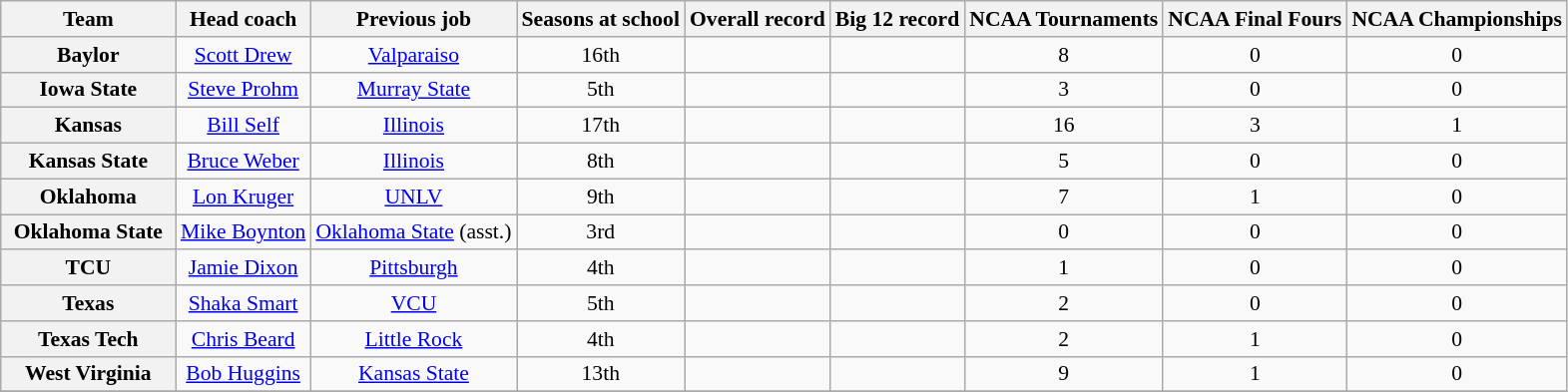<table class="wikitable sortable" style="text-align: center;font-size:90%;">
<tr>
<th width="110">Team</th>
<th>Head coach</th>
<th>Previous job</th>
<th>Seasons at school</th>
<th>Overall record</th>
<th>Big 12 record</th>
<th>NCAA Tournaments</th>
<th>NCAA Final Fours</th>
<th>NCAA Championships</th>
</tr>
<tr>
<th style=>Baylor</th>
<td><a href='#'>Scott Drew</a></td>
<td><a href='#'>Valparaiso</a></td>
<td>16th</td>
<td></td>
<td></td>
<td>8</td>
<td>0</td>
<td>0</td>
</tr>
<tr>
<th style=>Iowa State</th>
<td><a href='#'>Steve Prohm</a></td>
<td><a href='#'>Murray State</a></td>
<td>5th</td>
<td></td>
<td></td>
<td>3</td>
<td>0</td>
<td>0</td>
</tr>
<tr>
<th style=>Kansas</th>
<td><a href='#'>Bill Self</a></td>
<td><a href='#'>Illinois</a></td>
<td>17th</td>
<td></td>
<td></td>
<td>16</td>
<td>3</td>
<td>1</td>
</tr>
<tr>
<th style=>Kansas State</th>
<td><a href='#'>Bruce Weber</a></td>
<td><a href='#'>Illinois</a></td>
<td>8th</td>
<td></td>
<td></td>
<td>5</td>
<td>0</td>
<td>0</td>
</tr>
<tr>
<th style=>Oklahoma</th>
<td><a href='#'>Lon Kruger</a></td>
<td><a href='#'>UNLV</a></td>
<td>9th</td>
<td></td>
<td></td>
<td>7</td>
<td>1</td>
<td>0</td>
</tr>
<tr>
<th style=>Oklahoma State</th>
<td><a href='#'>Mike Boynton</a></td>
<td><a href='#'>Oklahoma State</a> (asst.)</td>
<td>3rd</td>
<td></td>
<td></td>
<td>0</td>
<td>0</td>
<td>0</td>
</tr>
<tr>
<th style=>TCU</th>
<td><a href='#'>Jamie Dixon</a></td>
<td><a href='#'>Pittsburgh</a></td>
<td>4th</td>
<td></td>
<td></td>
<td>1</td>
<td>0</td>
<td>0</td>
</tr>
<tr>
<th style=>Texas</th>
<td><a href='#'>Shaka Smart</a></td>
<td><a href='#'>VCU</a></td>
<td>5th</td>
<td></td>
<td></td>
<td>2</td>
<td>0</td>
<td>0</td>
</tr>
<tr>
<th style=>Texas Tech</th>
<td><a href='#'>Chris Beard</a></td>
<td><a href='#'>Little Rock</a></td>
<td>4th</td>
<td></td>
<td></td>
<td>2</td>
<td>1</td>
<td>0</td>
</tr>
<tr>
<th style=>West Virginia</th>
<td><a href='#'>Bob Huggins</a></td>
<td><a href='#'>Kansas State</a></td>
<td>13th</td>
<td></td>
<td></td>
<td>9</td>
<td>1</td>
<td>0</td>
</tr>
<tr>
</tr>
</table>
